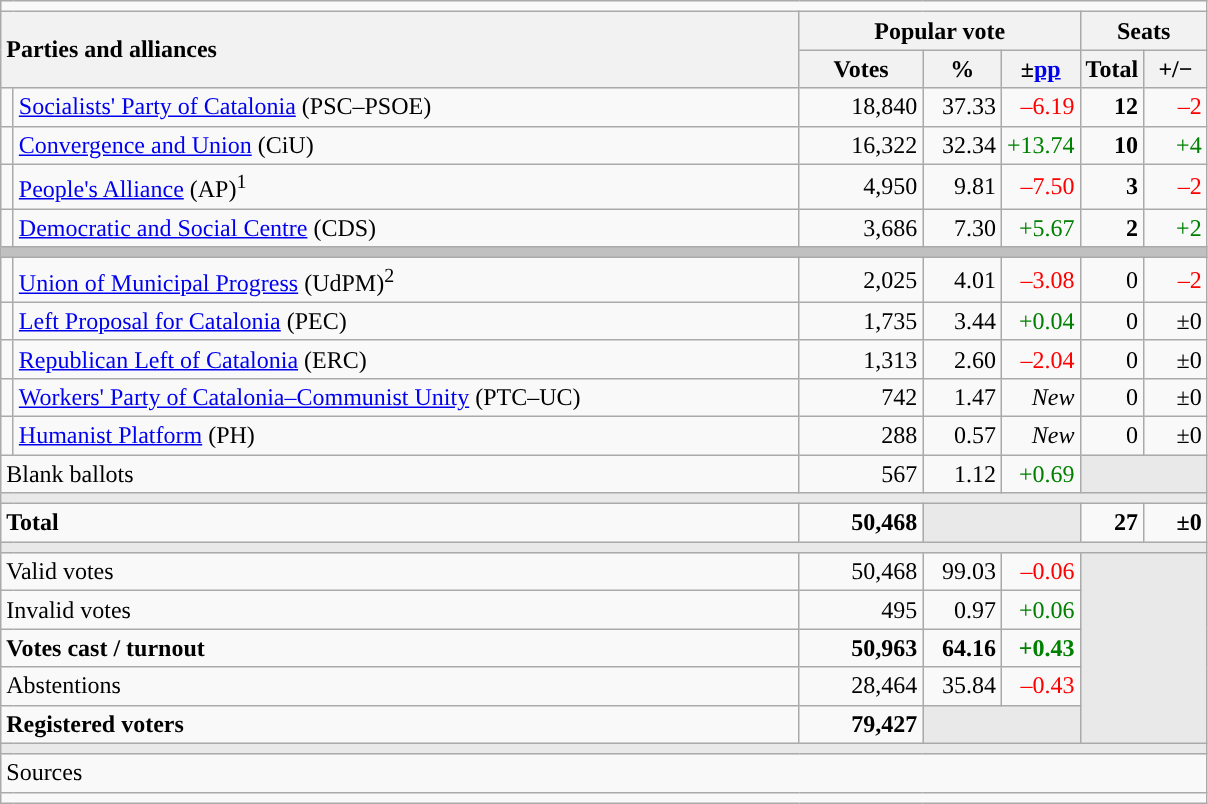<table class="wikitable" style="text-align:right;">
<tr>
<td colspan="7"></td>
</tr>
<tr>
<th style="text-align:left;" rowspan="2" colspan="2" width="525">Parties and alliances</th>
<th colspan="3">Popular vote</th>
<th colspan="2">Seats</th>
</tr>
<tr>
<th width="75">Votes</th>
<th width="45">%</th>
<th width="45">±<a href='#'>pp</a></th>
<th width="35">Total</th>
<th width="35">+/−</th>
</tr>
<tr>
<td width="1" style="color:inherit;background:"></td>
<td align="left"><a href='#'>Socialists' Party of Catalonia</a> (PSC–PSOE)</td>
<td>18,840</td>
<td>37.33</td>
<td style="color:red;">–6.19</td>
<td><strong>12</strong></td>
<td style="color:red;">–2</td>
</tr>
<tr>
<td style="color:inherit;background:"></td>
<td align="left"><a href='#'>Convergence and Union</a> (CiU)</td>
<td>16,322</td>
<td>32.34</td>
<td style="color:green;">+13.74</td>
<td><strong>10</strong></td>
<td style="color:green;">+4</td>
</tr>
<tr>
<td style="color:inherit;background:"></td>
<td align="left"><a href='#'>People's Alliance</a> (AP)<sup>1</sup></td>
<td>4,950</td>
<td>9.81</td>
<td style="color:red;">–7.50</td>
<td><strong>3</strong></td>
<td style="color:red;">–2</td>
</tr>
<tr>
<td style="color:inherit;background:"></td>
<td align="left"><a href='#'>Democratic and Social Centre</a> (CDS)</td>
<td>3,686</td>
<td>7.30</td>
<td style="color:green;">+5.67</td>
<td><strong>2</strong></td>
<td style="color:green;">+2</td>
</tr>
<tr>
<td colspan="7" style="color:inherit;background:#C0C0C0"></td>
</tr>
<tr>
<td style="color:inherit;background:"></td>
<td align="left"><a href='#'>Union of Municipal Progress</a> (UdPM)<sup>2</sup></td>
<td>2,025</td>
<td>4.01</td>
<td style="color:red;">–3.08</td>
<td>0</td>
<td style="color:red;">–2</td>
</tr>
<tr>
<td style="color:inherit;background:"></td>
<td align="left"><a href='#'>Left Proposal for Catalonia</a> (PEC)</td>
<td>1,735</td>
<td>3.44</td>
<td style="color:green;">+0.04</td>
<td>0</td>
<td>±0</td>
</tr>
<tr>
<td style="color:inherit;background:"></td>
<td align="left"><a href='#'>Republican Left of Catalonia</a> (ERC)</td>
<td>1,313</td>
<td>2.60</td>
<td style="color:red;">–2.04</td>
<td>0</td>
<td>±0</td>
</tr>
<tr>
<td style="color:inherit;background:"></td>
<td align="left"><a href='#'>Workers' Party of Catalonia–Communist Unity</a> (PTC–UC)</td>
<td>742</td>
<td>1.47</td>
<td><em>New</em></td>
<td>0</td>
<td>±0</td>
</tr>
<tr>
<td style="color:inherit;background:"></td>
<td align="left"><a href='#'>Humanist Platform</a> (PH)</td>
<td>288</td>
<td>0.57</td>
<td><em>New</em></td>
<td>0</td>
<td>±0</td>
</tr>
<tr>
<td align="left" colspan="2">Blank ballots</td>
<td>567</td>
<td>1.12</td>
<td style="color:green;">+0.69</td>
<td style="color:inherit;background:#E9E9E9" colspan="2"></td>
</tr>
<tr>
<td colspan="7" style="color:inherit;background:#E9E9E9"></td>
</tr>
<tr style="font-weight:bold;">
<td align="left" colspan="2">Total</td>
<td>50,468</td>
<td bgcolor="#E9E9E9" colspan="2"></td>
<td>27</td>
<td>±0</td>
</tr>
<tr>
<td colspan="7" style="color:inherit;background:#E9E9E9"></td>
</tr>
<tr>
<td align="left" colspan="2">Valid votes</td>
<td>50,468</td>
<td>99.03</td>
<td style="color:red;">–0.06</td>
<td bgcolor="#E9E9E9" colspan="2" rowspan="5"></td>
</tr>
<tr>
<td align="left" colspan="2">Invalid votes</td>
<td>495</td>
<td>0.97</td>
<td style="color:green;">+0.06</td>
</tr>
<tr style="font-weight:bold;">
<td align="left" colspan="2">Votes cast / turnout</td>
<td>50,963</td>
<td>64.16</td>
<td style="color:green;">+0.43</td>
</tr>
<tr>
<td align="left" colspan="2">Abstentions</td>
<td>28,464</td>
<td>35.84</td>
<td style="color:red;">–0.43</td>
</tr>
<tr style="font-weight:bold;">
<td align="left" colspan="2">Registered voters</td>
<td>79,427</td>
<td bgcolor="#E9E9E9" colspan="2"></td>
</tr>
<tr>
<td colspan="7" style="color:inherit;background:#E9E9E9"></td>
</tr>
<tr>
<td align="left" colspan="7">Sources</td>
</tr>
<tr>
<td colspan="7" style="text-align:left; max-width:790px;"></td>
</tr>
</table>
